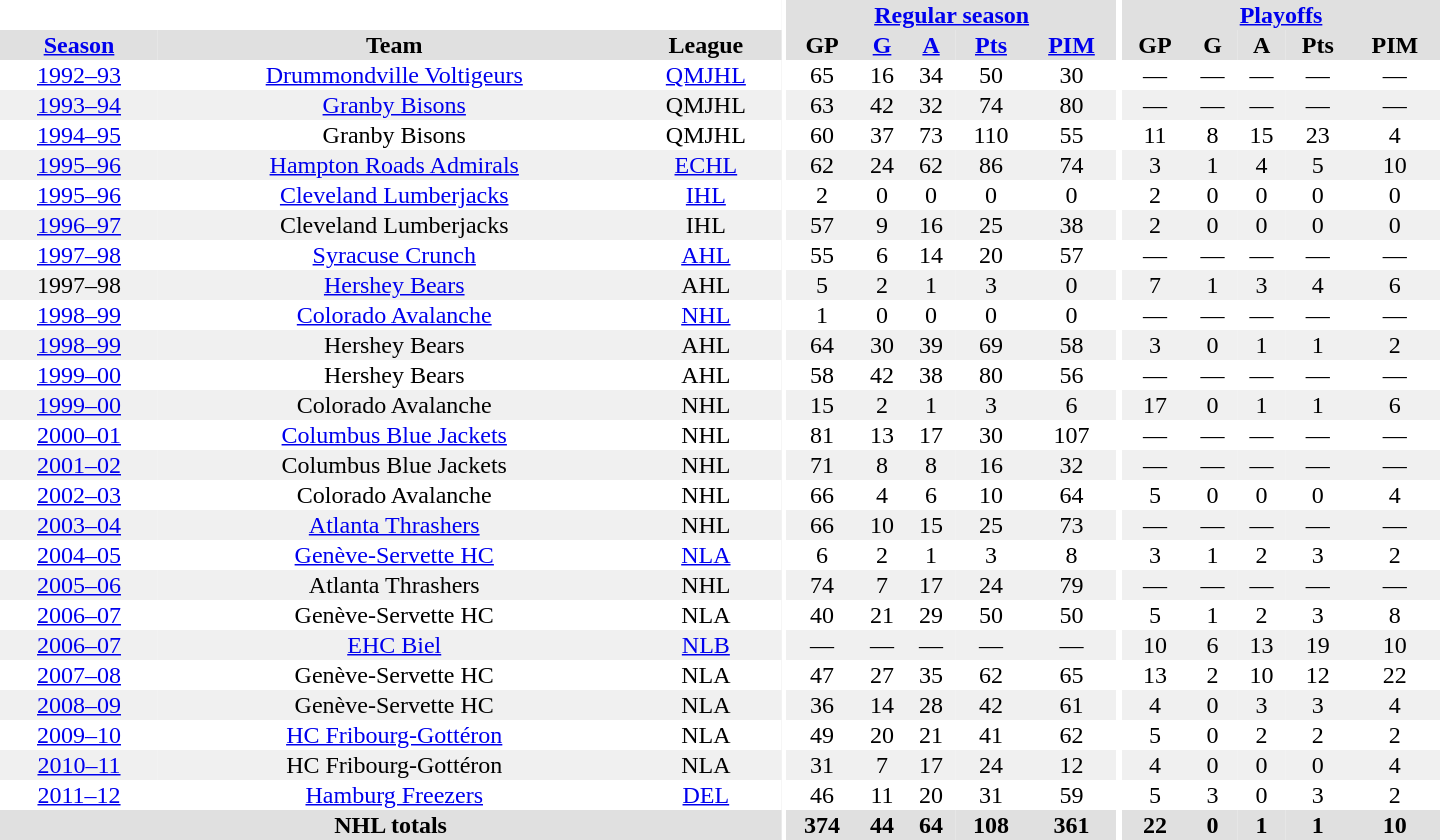<table border="0" cellpadding="1" cellspacing="0" style="text-align:center; width:60em">
<tr bgcolor="#e0e0e0">
<th colspan="3" bgcolor="#ffffff"></th>
<th rowspan="100" bgcolor="#ffffff"></th>
<th colspan="5"><a href='#'>Regular season</a></th>
<th rowspan="100" bgcolor="#ffffff"></th>
<th colspan="5"><a href='#'>Playoffs</a></th>
</tr>
<tr bgcolor="#e0e0e0">
<th><a href='#'>Season</a></th>
<th>Team</th>
<th>League</th>
<th>GP</th>
<th><a href='#'>G</a></th>
<th><a href='#'>A</a></th>
<th><a href='#'>Pts</a></th>
<th><a href='#'>PIM</a></th>
<th>GP</th>
<th>G</th>
<th>A</th>
<th>Pts</th>
<th>PIM</th>
</tr>
<tr>
<td><a href='#'>1992–93</a></td>
<td><a href='#'>Drummondville Voltigeurs</a></td>
<td><a href='#'>QMJHL</a></td>
<td>65</td>
<td>16</td>
<td>34</td>
<td>50</td>
<td>30</td>
<td>—</td>
<td>—</td>
<td>—</td>
<td>—</td>
<td>—</td>
</tr>
<tr bgcolor="#f0f0f0">
<td><a href='#'>1993–94</a></td>
<td><a href='#'>Granby Bisons</a></td>
<td>QMJHL</td>
<td>63</td>
<td>42</td>
<td>32</td>
<td>74</td>
<td>80</td>
<td>—</td>
<td>—</td>
<td>—</td>
<td>—</td>
<td>—</td>
</tr>
<tr>
<td><a href='#'>1994–95</a></td>
<td>Granby Bisons</td>
<td>QMJHL</td>
<td>60</td>
<td>37</td>
<td>73</td>
<td>110</td>
<td>55</td>
<td>11</td>
<td>8</td>
<td>15</td>
<td>23</td>
<td>4</td>
</tr>
<tr bgcolor="#f0f0f0">
<td><a href='#'>1995–96</a></td>
<td><a href='#'>Hampton Roads Admirals</a></td>
<td><a href='#'>ECHL</a></td>
<td>62</td>
<td>24</td>
<td>62</td>
<td>86</td>
<td>74</td>
<td>3</td>
<td>1</td>
<td>4</td>
<td>5</td>
<td>10</td>
</tr>
<tr>
<td><a href='#'>1995–96</a></td>
<td><a href='#'>Cleveland Lumberjacks</a></td>
<td><a href='#'>IHL</a></td>
<td>2</td>
<td>0</td>
<td>0</td>
<td>0</td>
<td>0</td>
<td>2</td>
<td>0</td>
<td>0</td>
<td>0</td>
<td>0</td>
</tr>
<tr bgcolor="#f0f0f0">
<td><a href='#'>1996–97</a></td>
<td>Cleveland Lumberjacks</td>
<td>IHL</td>
<td>57</td>
<td>9</td>
<td>16</td>
<td>25</td>
<td>38</td>
<td>2</td>
<td>0</td>
<td>0</td>
<td>0</td>
<td>0</td>
</tr>
<tr>
<td><a href='#'>1997–98</a></td>
<td><a href='#'>Syracuse Crunch</a></td>
<td><a href='#'>AHL</a></td>
<td>55</td>
<td>6</td>
<td>14</td>
<td>20</td>
<td>57</td>
<td>—</td>
<td>—</td>
<td>—</td>
<td>—</td>
<td>—</td>
</tr>
<tr bgcolor="#f0f0f0">
<td>1997–98</td>
<td><a href='#'>Hershey Bears</a></td>
<td>AHL</td>
<td>5</td>
<td>2</td>
<td>1</td>
<td>3</td>
<td>0</td>
<td>7</td>
<td>1</td>
<td>3</td>
<td>4</td>
<td>6</td>
</tr>
<tr>
<td><a href='#'>1998–99</a></td>
<td><a href='#'>Colorado Avalanche</a></td>
<td><a href='#'>NHL</a></td>
<td>1</td>
<td>0</td>
<td>0</td>
<td>0</td>
<td>0</td>
<td>—</td>
<td>—</td>
<td>—</td>
<td>—</td>
<td>—</td>
</tr>
<tr bgcolor="#f0f0f0">
<td><a href='#'>1998–99</a></td>
<td>Hershey Bears</td>
<td>AHL</td>
<td>64</td>
<td>30</td>
<td>39</td>
<td>69</td>
<td>58</td>
<td>3</td>
<td>0</td>
<td>1</td>
<td>1</td>
<td>2</td>
</tr>
<tr>
<td><a href='#'>1999–00</a></td>
<td>Hershey Bears</td>
<td>AHL</td>
<td>58</td>
<td>42</td>
<td>38</td>
<td>80</td>
<td>56</td>
<td>—</td>
<td>—</td>
<td>—</td>
<td>—</td>
<td>—</td>
</tr>
<tr bgcolor="#f0f0f0">
<td><a href='#'>1999–00</a></td>
<td>Colorado Avalanche</td>
<td>NHL</td>
<td>15</td>
<td>2</td>
<td>1</td>
<td>3</td>
<td>6</td>
<td>17</td>
<td>0</td>
<td>1</td>
<td>1</td>
<td>6</td>
</tr>
<tr>
<td><a href='#'>2000–01</a></td>
<td><a href='#'>Columbus Blue Jackets</a></td>
<td>NHL</td>
<td>81</td>
<td>13</td>
<td>17</td>
<td>30</td>
<td>107</td>
<td>—</td>
<td>—</td>
<td>—</td>
<td>—</td>
<td>—</td>
</tr>
<tr bgcolor="#f0f0f0">
<td><a href='#'>2001–02</a></td>
<td>Columbus Blue Jackets</td>
<td>NHL</td>
<td>71</td>
<td>8</td>
<td>8</td>
<td>16</td>
<td>32</td>
<td>—</td>
<td>—</td>
<td>—</td>
<td>—</td>
<td>—</td>
</tr>
<tr>
<td><a href='#'>2002–03</a></td>
<td>Colorado Avalanche</td>
<td>NHL</td>
<td>66</td>
<td>4</td>
<td>6</td>
<td>10</td>
<td>64</td>
<td>5</td>
<td>0</td>
<td>0</td>
<td>0</td>
<td>4</td>
</tr>
<tr bgcolor="#f0f0f0">
<td><a href='#'>2003–04</a></td>
<td><a href='#'>Atlanta Thrashers</a></td>
<td>NHL</td>
<td>66</td>
<td>10</td>
<td>15</td>
<td>25</td>
<td>73</td>
<td>—</td>
<td>—</td>
<td>—</td>
<td>—</td>
<td>—</td>
</tr>
<tr>
<td><a href='#'>2004–05</a></td>
<td><a href='#'>Genève-Servette HC</a></td>
<td><a href='#'>NLA</a></td>
<td>6</td>
<td>2</td>
<td>1</td>
<td>3</td>
<td>8</td>
<td>3</td>
<td>1</td>
<td>2</td>
<td>3</td>
<td>2</td>
</tr>
<tr bgcolor="#f0f0f0">
<td><a href='#'>2005–06</a></td>
<td>Atlanta Thrashers</td>
<td>NHL</td>
<td>74</td>
<td>7</td>
<td>17</td>
<td>24</td>
<td>79</td>
<td>—</td>
<td>—</td>
<td>—</td>
<td>—</td>
<td>—</td>
</tr>
<tr>
<td><a href='#'>2006–07</a></td>
<td>Genève-Servette HC</td>
<td>NLA</td>
<td>40</td>
<td>21</td>
<td>29</td>
<td>50</td>
<td>50</td>
<td>5</td>
<td>1</td>
<td>2</td>
<td>3</td>
<td>8</td>
</tr>
<tr bgcolor="#f0f0f0">
<td><a href='#'>2006–07</a></td>
<td><a href='#'>EHC Biel</a></td>
<td><a href='#'>NLB</a></td>
<td>—</td>
<td>—</td>
<td>—</td>
<td>—</td>
<td>—</td>
<td>10</td>
<td>6</td>
<td>13</td>
<td>19</td>
<td>10</td>
</tr>
<tr>
<td><a href='#'>2007–08</a></td>
<td>Genève-Servette HC</td>
<td>NLA</td>
<td>47</td>
<td>27</td>
<td>35</td>
<td>62</td>
<td>65</td>
<td>13</td>
<td>2</td>
<td>10</td>
<td>12</td>
<td>22</td>
</tr>
<tr bgcolor="#f0f0f0">
<td><a href='#'>2008–09</a></td>
<td>Genève-Servette HC</td>
<td>NLA</td>
<td>36</td>
<td>14</td>
<td>28</td>
<td>42</td>
<td>61</td>
<td>4</td>
<td>0</td>
<td>3</td>
<td>3</td>
<td>4</td>
</tr>
<tr>
<td><a href='#'>2009–10</a></td>
<td><a href='#'>HC Fribourg-Gottéron</a></td>
<td>NLA</td>
<td>49</td>
<td>20</td>
<td>21</td>
<td>41</td>
<td>62</td>
<td>5</td>
<td>0</td>
<td>2</td>
<td>2</td>
<td>2</td>
</tr>
<tr bgcolor="#f0f0f0">
<td><a href='#'>2010–11</a></td>
<td>HC Fribourg-Gottéron</td>
<td>NLA</td>
<td>31</td>
<td>7</td>
<td>17</td>
<td>24</td>
<td>12</td>
<td>4</td>
<td>0</td>
<td>0</td>
<td>0</td>
<td>4</td>
</tr>
<tr>
<td><a href='#'>2011–12</a></td>
<td><a href='#'>Hamburg Freezers</a></td>
<td><a href='#'>DEL</a></td>
<td>46</td>
<td>11</td>
<td>20</td>
<td>31</td>
<td>59</td>
<td>5</td>
<td>3</td>
<td>0</td>
<td>3</td>
<td>2</td>
</tr>
<tr bgcolor="#e0e0e0">
<th colspan="3">NHL totals</th>
<th>374</th>
<th>44</th>
<th>64</th>
<th>108</th>
<th>361</th>
<th>22</th>
<th>0</th>
<th>1</th>
<th>1</th>
<th>10</th>
</tr>
</table>
